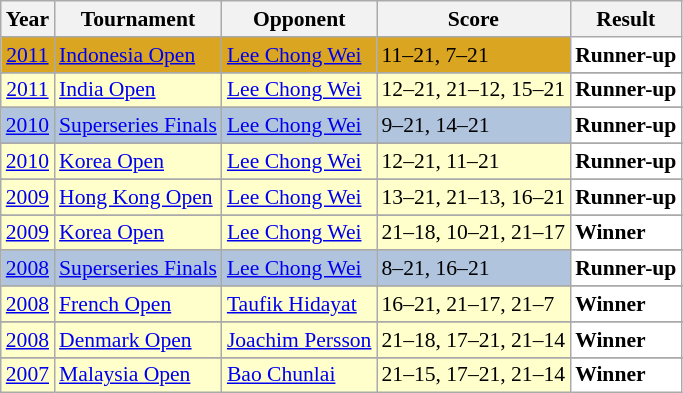<table class="sortable wikitable" style="font-size: 90%;">
<tr>
<th>Year</th>
<th>Tournament</th>
<th>Opponent</th>
<th>Score</th>
<th>Result</th>
</tr>
<tr style="background:#DAA520">
<td align="center"><a href='#'>2011</a></td>
<td align="left"><a href='#'>Indonesia Open</a></td>
<td align="left"> <a href='#'>Lee Chong Wei</a></td>
<td align="left">11–21, 7–21</td>
<td style="text-align:left; background:white"> <strong>Runner-up</strong></td>
</tr>
<tr>
</tr>
<tr style="background:#FFFFCC">
<td align="center"><a href='#'>2011</a></td>
<td align="left"><a href='#'>India Open</a></td>
<td align="left"> <a href='#'>Lee Chong Wei</a></td>
<td align="left">12–21, 21–12, 15–21</td>
<td style="text-align:left; background:white"> <strong>Runner-up</strong></td>
</tr>
<tr>
</tr>
<tr style="background:#B0C4DE">
<td align="center"><a href='#'>2010</a></td>
<td align="left"><a href='#'>Superseries Finals</a></td>
<td align="left"> <a href='#'>Lee Chong Wei</a></td>
<td align="left">9–21, 14–21</td>
<td style="text-align:left; background:white"> <strong>Runner-up</strong></td>
</tr>
<tr>
</tr>
<tr style="background:#FFFFCC">
<td align="center"><a href='#'>2010</a></td>
<td align="left"><a href='#'>Korea Open</a></td>
<td align="left"> <a href='#'>Lee Chong Wei</a></td>
<td align="left">12–21, 11–21</td>
<td style="text-align:left; background:white"> <strong>Runner-up</strong></td>
</tr>
<tr>
</tr>
<tr style="background:#FFFFCC">
<td align="center"><a href='#'>2009</a></td>
<td align="left"><a href='#'>Hong Kong Open</a></td>
<td align="left"> <a href='#'>Lee Chong Wei</a></td>
<td align="left">13–21, 21–13, 16–21</td>
<td style="text-align:left; background:white"> <strong>Runner-up</strong></td>
</tr>
<tr>
</tr>
<tr style="background:#FFFFCC">
<td align="center"><a href='#'>2009</a></td>
<td align="left"><a href='#'>Korea Open</a></td>
<td align="left"> <a href='#'>Lee Chong Wei</a></td>
<td align="left">21–18, 10–21, 21–17</td>
<td style="text-align:left; background:white"> <strong>Winner</strong></td>
</tr>
<tr>
</tr>
<tr style="background:#B0C4DE">
<td align="center"><a href='#'>2008</a></td>
<td align="left"><a href='#'>Superseries Finals</a></td>
<td align="left"> <a href='#'>Lee Chong Wei</a></td>
<td align="left">8–21, 16–21</td>
<td style="text-align:left; background:white"> <strong>Runner-up</strong></td>
</tr>
<tr>
</tr>
<tr style="background:#FFFFCC">
<td align="center"><a href='#'>2008</a></td>
<td align="left"><a href='#'>French Open</a></td>
<td align="left"> <a href='#'>Taufik Hidayat</a></td>
<td align="left">16–21, 21–17, 21–7</td>
<td style="text-align:left; background:white"> <strong>Winner</strong></td>
</tr>
<tr>
</tr>
<tr style="background:#FFFFCC">
<td align="center"><a href='#'>2008</a></td>
<td align="left"><a href='#'>Denmark Open</a></td>
<td align="left"> <a href='#'>Joachim Persson</a></td>
<td align="left">21–18, 17–21, 21–14</td>
<td style="text-align:left; background:white"> <strong>Winner</strong></td>
</tr>
<tr>
</tr>
<tr style="background:#FFFFCC">
<td align="center"><a href='#'>2007</a></td>
<td align="left"><a href='#'>Malaysia Open</a></td>
<td align="left"> <a href='#'>Bao Chunlai</a></td>
<td align="left">21–15, 17–21, 21–14</td>
<td style="text-align:left; background:white"> <strong>Winner</strong></td>
</tr>
</table>
